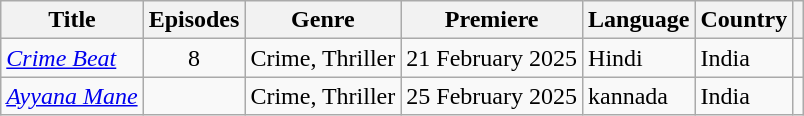<table class="wikitable sortable">
<tr>
<th>Title</th>
<th>Episodes</th>
<th>Genre</th>
<th>Premiere</th>
<th>Language</th>
<th>Country</th>
<th></th>
</tr>
<tr>
<td><a href='#'><em>Crime Beat</em></a></td>
<td style="text-align: center;">8</td>
<td>Crime, Thriller</td>
<td style="text-align: center;">21 February 2025</td>
<td>Hindi</td>
<td>India</td>
<td></td>
</tr>
<tr>
<td><em><a href='#'>Ayyana Mane</a></em></td>
<td></td>
<td>Crime, Thriller</td>
<td>25 February 2025</td>
<td>kannada</td>
<td>India</td>
<td></td>
</tr>
</table>
